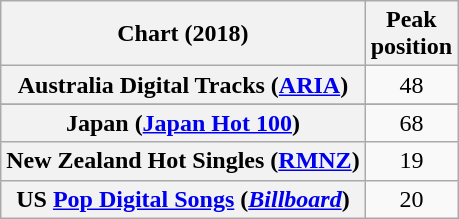<table class="wikitable sortable plainrowheaders" style="text-align:center">
<tr>
<th scope="col">Chart (2018)</th>
<th scope="col">Peak<br>position</th>
</tr>
<tr>
<th scope="row">Australia Digital Tracks (<a href='#'>ARIA</a>)</th>
<td>48</td>
</tr>
<tr>
</tr>
<tr>
</tr>
<tr>
<th scope="row">Japan (<a href='#'>Japan Hot 100</a>)</th>
<td>68</td>
</tr>
<tr>
<th scope="row">New Zealand Hot Singles (<a href='#'>RMNZ</a>)</th>
<td>19</td>
</tr>
<tr>
<th scope="row">US <a href='#'>Pop Digital Songs</a> (<em><a href='#'>Billboard</a></em>)</th>
<td>20</td>
</tr>
</table>
